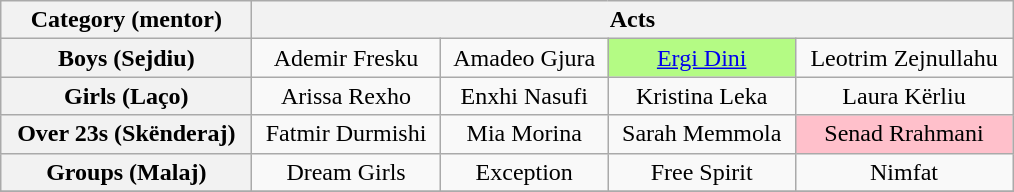<table class="wikitable" style="text-align:center">
<tr>
<th scope="col" style="width:160px;">Category (mentor)</th>
<th scope="col" colspan="5" style="width:500px;">Acts</th>
</tr>
<tr>
<th scope="row">Boys (Sejdiu)</th>
<td>Ademir Fresku</td>
<td>Amadeo Gjura</td>
<td style="background:#B4FB84;"><a href='#'>Ergi Dini</a></td>
<td>Leotrim Zejnullahu</td>
</tr>
<tr>
<th scope="row">Girls (Laço)</th>
<td>Arissa Rexho</td>
<td>Enxhi Nasufi</td>
<td>Kristina Leka</td>
<td>Laura Kërliu</td>
</tr>
<tr>
<th scope="row">Over 23s (Skënderaj)</th>
<td>Fatmir Durmishi</td>
<td>Mia Morina</td>
<td>Sarah Memmola</td>
<td style="background:pink;">Senad Rrahmani</td>
</tr>
<tr>
<th scope="row">Groups (Malaj)</th>
<td>Dream Girls</td>
<td>Exception</td>
<td>Free Spirit</td>
<td>Nimfat</td>
</tr>
<tr>
</tr>
</table>
